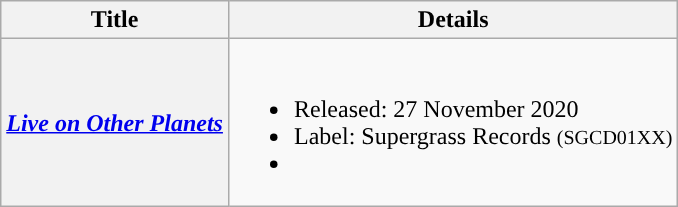<table class="wikitable plainrowheaders">
<tr>
<th scope="col">Title</th>
<th scope="col">Details</th>
</tr>
<tr>
<th scope="row"><em><a href='#'>Live on Other Planets</a></em></th>
<td><br><ul><li>Released: 27 November 2020</li><li>Label: Supergrass Records <small>(SGCD01XX)</small></li><li></li></ul></td>
</tr>
</table>
